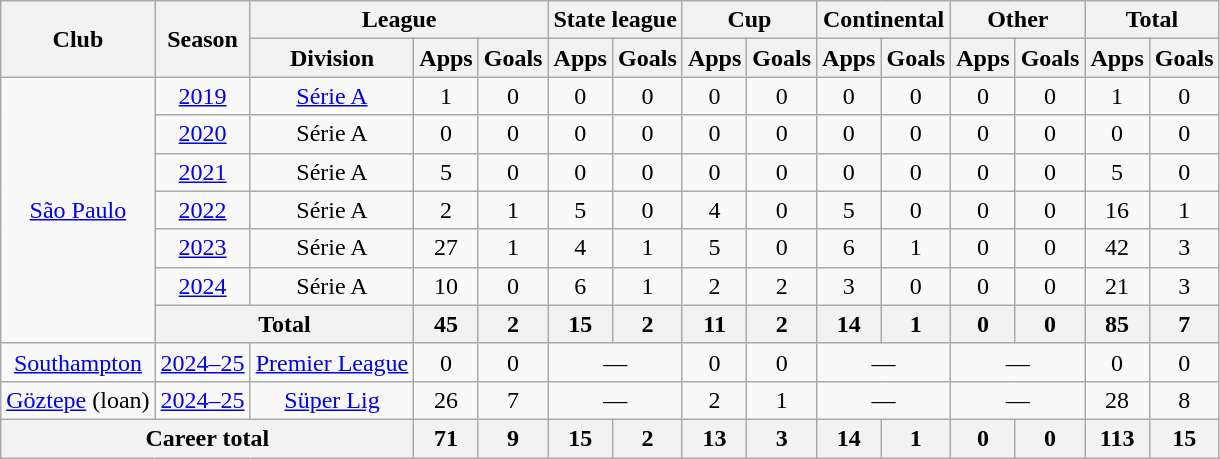<table class="wikitable" style="text-align: center">
<tr>
<th rowspan="2">Club</th>
<th rowspan="2">Season</th>
<th colspan="3">League</th>
<th colspan="2">State league</th>
<th colspan="2">Cup</th>
<th colspan="2">Continental</th>
<th colspan="2">Other</th>
<th colspan="2">Total</th>
</tr>
<tr>
<th>Division</th>
<th>Apps</th>
<th>Goals</th>
<th>Apps</th>
<th>Goals</th>
<th>Apps</th>
<th>Goals</th>
<th>Apps</th>
<th>Goals</th>
<th>Apps</th>
<th>Goals</th>
<th>Apps</th>
<th>Goals</th>
</tr>
<tr>
<td rowspan="7"><a href='#'>São Paulo</a></td>
<td><a href='#'>2019</a></td>
<td><a href='#'>Série A</a></td>
<td>1</td>
<td>0</td>
<td>0</td>
<td>0</td>
<td>0</td>
<td>0</td>
<td>0</td>
<td>0</td>
<td>0</td>
<td>0</td>
<td>1</td>
<td>0</td>
</tr>
<tr>
<td><a href='#'>2020</a></td>
<td>Série A</td>
<td>0</td>
<td>0</td>
<td>0</td>
<td>0</td>
<td>0</td>
<td>0</td>
<td>0</td>
<td>0</td>
<td>0</td>
<td>0</td>
<td>0</td>
<td>0</td>
</tr>
<tr>
<td><a href='#'>2021</a></td>
<td>Série A</td>
<td>5</td>
<td>0</td>
<td>0</td>
<td>0</td>
<td>0</td>
<td>0</td>
<td>0</td>
<td>0</td>
<td>0</td>
<td>0</td>
<td>5</td>
<td>0</td>
</tr>
<tr>
<td><a href='#'>2022</a></td>
<td>Série A</td>
<td>2</td>
<td>1</td>
<td>5</td>
<td>0</td>
<td>4</td>
<td>0</td>
<td>5</td>
<td>0</td>
<td>0</td>
<td>0</td>
<td>16</td>
<td>1</td>
</tr>
<tr>
<td><a href='#'>2023</a></td>
<td>Série A</td>
<td>27</td>
<td>1</td>
<td>4</td>
<td>1</td>
<td>5</td>
<td>0</td>
<td>6</td>
<td>1</td>
<td>0</td>
<td>0</td>
<td>42</td>
<td>3</td>
</tr>
<tr>
<td><a href='#'>2024</a></td>
<td>Série A</td>
<td>10</td>
<td>0</td>
<td>6</td>
<td>1</td>
<td>2</td>
<td>2</td>
<td>3</td>
<td>0</td>
<td>0</td>
<td>0</td>
<td>21</td>
<td>3</td>
</tr>
<tr>
<th colspan="2">Total</th>
<th>45</th>
<th>2</th>
<th>15</th>
<th>2</th>
<th>11</th>
<th>2</th>
<th>14</th>
<th>1</th>
<th>0</th>
<th>0</th>
<th>85</th>
<th>7</th>
</tr>
<tr>
<td><a href='#'>Southampton</a></td>
<td><a href='#'>2024–25</a></td>
<td><a href='#'>Premier League</a></td>
<td>0</td>
<td>0</td>
<td colspan="2">—</td>
<td>0</td>
<td>0</td>
<td colspan="2">—</td>
<td colspan="2">—</td>
<td>0</td>
<td>0</td>
</tr>
<tr>
<td><a href='#'>Göztepe</a> (loan)</td>
<td><a href='#'>2024–25</a></td>
<td><a href='#'>Süper Lig</a></td>
<td>26</td>
<td>7</td>
<td colspan="2">—</td>
<td>2</td>
<td>1</td>
<td colspan="2">—</td>
<td colspan="2">—</td>
<td>28</td>
<td>8</td>
</tr>
<tr>
<th colspan="3"><strong>Career total</strong></th>
<th>71</th>
<th>9</th>
<th>15</th>
<th>2</th>
<th>13</th>
<th>3</th>
<th>14</th>
<th>1</th>
<th>0</th>
<th>0</th>
<th>113</th>
<th>15</th>
</tr>
</table>
